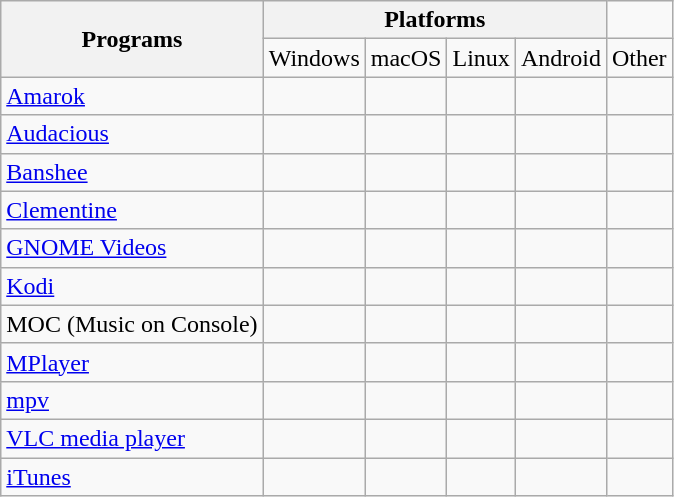<table class="wikitable">
<tr>
<th scope=rowgroup rowspan=2>Programs</th>
<th scope=colgroup colspan=4>Platforms</th>
</tr>
<tr>
<td>Windows</td>
<td>macOS</td>
<td>Linux</td>
<td>Android</td>
<td>Other</td>
</tr>
<tr>
<td><a href='#'>Amarok</a></td>
<td></td>
<td></td>
<td></td>
<td></td>
<td></td>
</tr>
<tr>
<td><a href='#'>Audacious</a></td>
<td></td>
<td></td>
<td></td>
<td></td>
<td></td>
</tr>
<tr>
<td><a href='#'>Banshee</a></td>
<td></td>
<td></td>
<td></td>
<td></td>
<td></td>
</tr>
<tr>
<td><a href='#'>Clementine</a></td>
<td></td>
<td></td>
<td></td>
<td></td>
<td></td>
</tr>
<tr>
<td><a href='#'>GNOME Videos</a></td>
<td></td>
<td></td>
<td></td>
<td></td>
<td></td>
</tr>
<tr>
<td><a href='#'>Kodi</a></td>
<td></td>
<td></td>
<td></td>
<td></td>
<td></td>
</tr>
<tr>
<td>MOC (Music on Console)</td>
<td></td>
<td></td>
<td></td>
<td></td>
<td></td>
</tr>
<tr>
<td><a href='#'>MPlayer</a></td>
<td></td>
<td></td>
<td></td>
<td></td>
<td></td>
</tr>
<tr>
<td><a href='#'>mpv</a></td>
<td></td>
<td></td>
<td></td>
<td></td>
<td></td>
</tr>
<tr>
<td><a href='#'>VLC media player</a></td>
<td></td>
<td></td>
<td></td>
<td></td>
<td></td>
</tr>
<tr>
<td><a href='#'>iTunes</a></td>
<td></td>
<td></td>
<td></td>
<td></td>
<td></td>
</tr>
</table>
